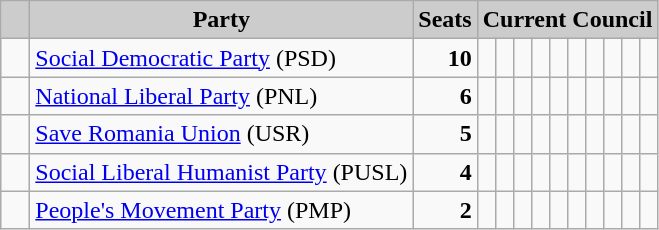<table class="wikitable">
<tr>
<th style="background:#ccc">   </th>
<th style="background:#ccc">Party</th>
<th style="background:#ccc">Seats</th>
<th style="background:#ccc" colspan="10">Current Council</th>
</tr>
<tr>
<td>  </td>
<td><a href='#'>Social Democratic Party</a> (PSD)</td>
<td style="text-align: right"><strong>10</strong></td>
<td>  </td>
<td>  </td>
<td>  </td>
<td>  </td>
<td>  </td>
<td>  </td>
<td>  </td>
<td>  </td>
<td>  </td>
<td>  </td>
</tr>
<tr>
<td>  </td>
<td><a href='#'>National Liberal Party</a> (PNL)</td>
<td style="text-align: right"><strong>6</strong></td>
<td>  </td>
<td>  </td>
<td>  </td>
<td>  </td>
<td>  </td>
<td>  </td>
<td> </td>
<td> </td>
<td> </td>
<td> </td>
</tr>
<tr>
<td>  </td>
<td><a href='#'>Save Romania Union</a> (USR)</td>
<td style="text-align: right"><strong>5</strong></td>
<td>  </td>
<td>  </td>
<td>  </td>
<td>  </td>
<td>  </td>
<td> </td>
<td> </td>
<td> </td>
<td> </td>
<td> </td>
</tr>
<tr>
<td>  </td>
<td><a href='#'>Social Liberal Humanist Party</a> (PUSL)</td>
<td style="text-align: right"><strong>4</strong></td>
<td>  </td>
<td>  </td>
<td>  </td>
<td>  </td>
<td> </td>
<td> </td>
<td> </td>
<td> </td>
<td> </td>
<td> </td>
</tr>
<tr>
<td>  </td>
<td><a href='#'>People's Movement Party</a> (PMP)</td>
<td style="text-align: right"><strong>2</strong></td>
<td>  </td>
<td>  </td>
<td> </td>
<td> </td>
<td> </td>
<td> </td>
<td> </td>
<td> </td>
<td> </td>
<td> </td>
</tr>
</table>
